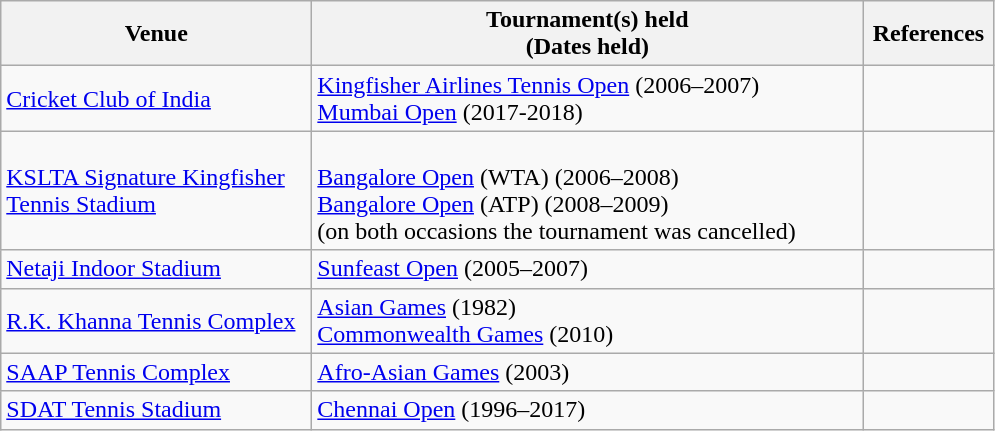<table class=wikitable>
<tr>
<th width=200>Venue</th>
<th width=360>Tournament(s) held<br>(Dates held)</th>
<th width=80>References</th>
</tr>
<tr>
<td><a href='#'>Cricket Club of India</a></td>
<td><a href='#'>Kingfisher Airlines Tennis Open</a> (2006–2007)<br><a href='#'>Mumbai Open</a> (2017-2018)</td>
<td></td>
</tr>
<tr>
<td><a href='#'>KSLTA Signature Kingfisher Tennis Stadium</a></td>
<td><br><a href='#'>Bangalore Open</a> (WTA) (2006–2008)<br><a href='#'>Bangalore Open</a> (ATP) (2008–2009)<br>(on both occasions the tournament was cancelled)</td>
<td></td>
</tr>
<tr>
<td><a href='#'>Netaji Indoor Stadium</a></td>
<td><a href='#'>Sunfeast Open</a> (2005–2007)</td>
<td></td>
</tr>
<tr>
<td><a href='#'>R.K. Khanna Tennis Complex</a></td>
<td><a href='#'>Asian Games</a> (1982)<br><a href='#'>Commonwealth Games</a> (2010)</td>
<td></td>
</tr>
<tr>
<td><a href='#'>SAAP Tennis Complex</a></td>
<td><a href='#'>Afro-Asian Games</a> (2003)</td>
<td></td>
</tr>
<tr>
<td><a href='#'>SDAT Tennis Stadium</a></td>
<td><a href='#'>Chennai Open</a> (1996–2017)</td>
<td></td>
</tr>
</table>
